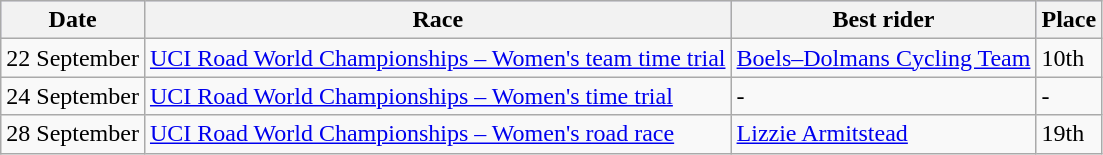<table class="wikitable">
<tr style="background:#ccccff;">
<th>Date</th>
<th>Race</th>
<th>Best rider</th>
<th>Place</th>
</tr>
<tr>
<td>22 September</td>
<td><a href='#'>UCI Road World Championships – Women's team time trial</a></td>
<td><a href='#'>Boels–Dolmans Cycling Team</a></td>
<td>10th</td>
</tr>
<tr>
<td>24 September</td>
<td><a href='#'>UCI Road World Championships – Women's time trial</a></td>
<td>-</td>
<td>-</td>
</tr>
<tr>
<td>28 September</td>
<td><a href='#'>UCI Road World Championships – Women's road race</a></td>
<td> <a href='#'>Lizzie Armitstead</a></td>
<td>19th</td>
</tr>
</table>
